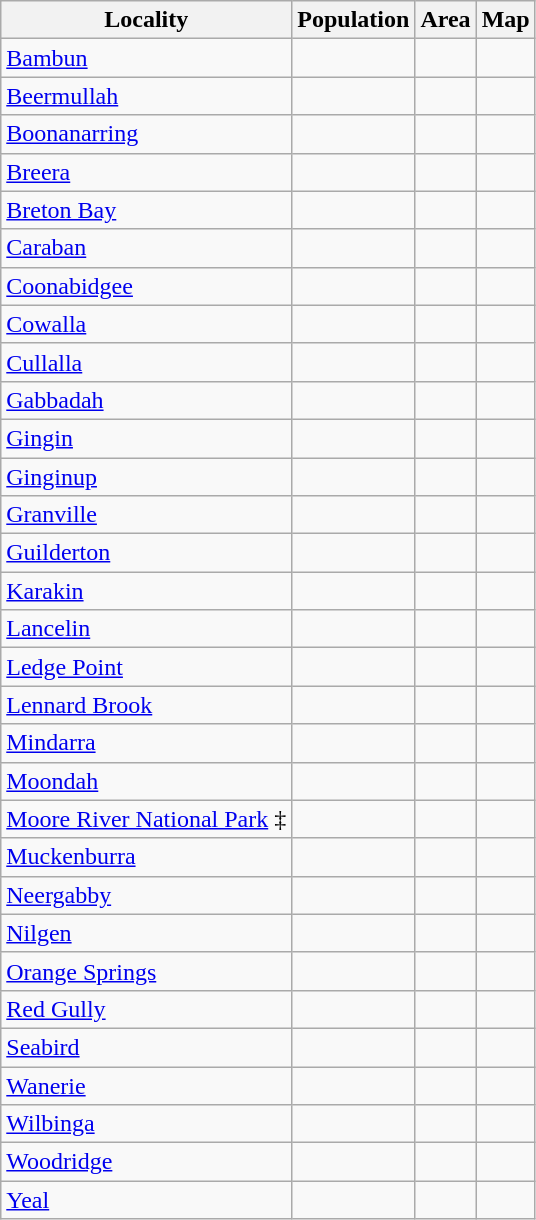<table class="wikitable sortable">
<tr>
<th>Locality</th>
<th data-sort-type=number>Population</th>
<th data-sort-type=number>Area</th>
<th>Map</th>
</tr>
<tr>
<td><a href='#'>Bambun</a></td>
<td></td>
<td></td>
<td></td>
</tr>
<tr>
<td><a href='#'>Beermullah</a></td>
<td></td>
<td></td>
<td></td>
</tr>
<tr>
<td><a href='#'>Boonanarring</a></td>
<td></td>
<td></td>
<td></td>
</tr>
<tr>
<td><a href='#'>Breera</a></td>
<td></td>
<td></td>
<td></td>
</tr>
<tr>
<td><a href='#'>Breton Bay</a></td>
<td></td>
<td></td>
<td></td>
</tr>
<tr>
<td><a href='#'>Caraban</a></td>
<td></td>
<td></td>
<td></td>
</tr>
<tr>
<td><a href='#'>Coonabidgee</a></td>
<td></td>
<td></td>
<td></td>
</tr>
<tr>
<td><a href='#'>Cowalla</a></td>
<td></td>
<td></td>
<td></td>
</tr>
<tr>
<td><a href='#'>Cullalla</a></td>
<td></td>
<td></td>
<td></td>
</tr>
<tr>
<td><a href='#'>Gabbadah</a></td>
<td></td>
<td></td>
<td></td>
</tr>
<tr>
<td><a href='#'>Gingin</a></td>
<td></td>
<td></td>
<td></td>
</tr>
<tr>
<td><a href='#'>Ginginup</a></td>
<td></td>
<td></td>
<td></td>
</tr>
<tr>
<td><a href='#'>Granville</a></td>
<td></td>
<td></td>
<td></td>
</tr>
<tr>
<td><a href='#'>Guilderton</a></td>
<td></td>
<td></td>
<td></td>
</tr>
<tr>
<td><a href='#'>Karakin</a></td>
<td></td>
<td></td>
<td></td>
</tr>
<tr>
<td><a href='#'>Lancelin</a></td>
<td></td>
<td></td>
<td></td>
</tr>
<tr>
<td><a href='#'>Ledge Point</a></td>
<td></td>
<td></td>
<td></td>
</tr>
<tr>
<td><a href='#'>Lennard Brook</a></td>
<td></td>
<td></td>
<td></td>
</tr>
<tr>
<td><a href='#'>Mindarra</a></td>
<td></td>
<td></td>
<td></td>
</tr>
<tr>
<td><a href='#'>Moondah</a></td>
<td></td>
<td></td>
<td></td>
</tr>
<tr>
<td><a href='#'>Moore River National Park</a> ‡</td>
<td></td>
<td></td>
<td></td>
</tr>
<tr>
<td><a href='#'>Muckenburra</a></td>
<td></td>
<td></td>
<td></td>
</tr>
<tr>
<td><a href='#'>Neergabby</a></td>
<td></td>
<td></td>
<td></td>
</tr>
<tr>
<td><a href='#'>Nilgen</a></td>
<td></td>
<td></td>
<td></td>
</tr>
<tr>
<td><a href='#'>Orange Springs</a></td>
<td></td>
<td></td>
<td></td>
</tr>
<tr>
<td><a href='#'>Red Gully</a></td>
<td></td>
<td></td>
<td></td>
</tr>
<tr>
<td><a href='#'>Seabird</a></td>
<td></td>
<td></td>
<td></td>
</tr>
<tr>
<td><a href='#'>Wanerie</a></td>
<td></td>
<td></td>
<td></td>
</tr>
<tr>
<td><a href='#'>Wilbinga</a></td>
<td></td>
<td></td>
<td></td>
</tr>
<tr>
<td><a href='#'>Woodridge</a></td>
<td></td>
<td></td>
<td></td>
</tr>
<tr>
<td><a href='#'>Yeal</a></td>
<td></td>
<td></td>
<td></td>
</tr>
</table>
